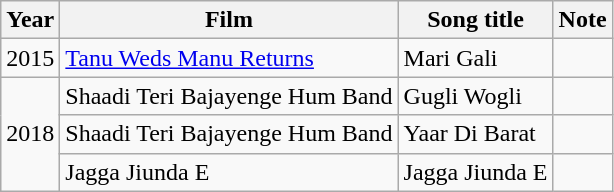<table class="wikitable">
<tr>
<th>Year</th>
<th>Film</th>
<th>Song title</th>
<th>Note</th>
</tr>
<tr>
<td>2015</td>
<td><a href='#'>Tanu Weds Manu Returns</a></td>
<td>Mari Gali</td>
<td></td>
</tr>
<tr>
<td rowspan="3">2018</td>
<td>Shaadi Teri Bajayenge Hum Band</td>
<td>Gugli Wogli</td>
<td></td>
</tr>
<tr>
<td>Shaadi Teri Bajayenge Hum Band</td>
<td>Yaar Di Barat</td>
<td></td>
</tr>
<tr>
<td>Jagga Jiunda E</td>
<td>Jagga Jiunda E</td>
<td></td>
</tr>
</table>
